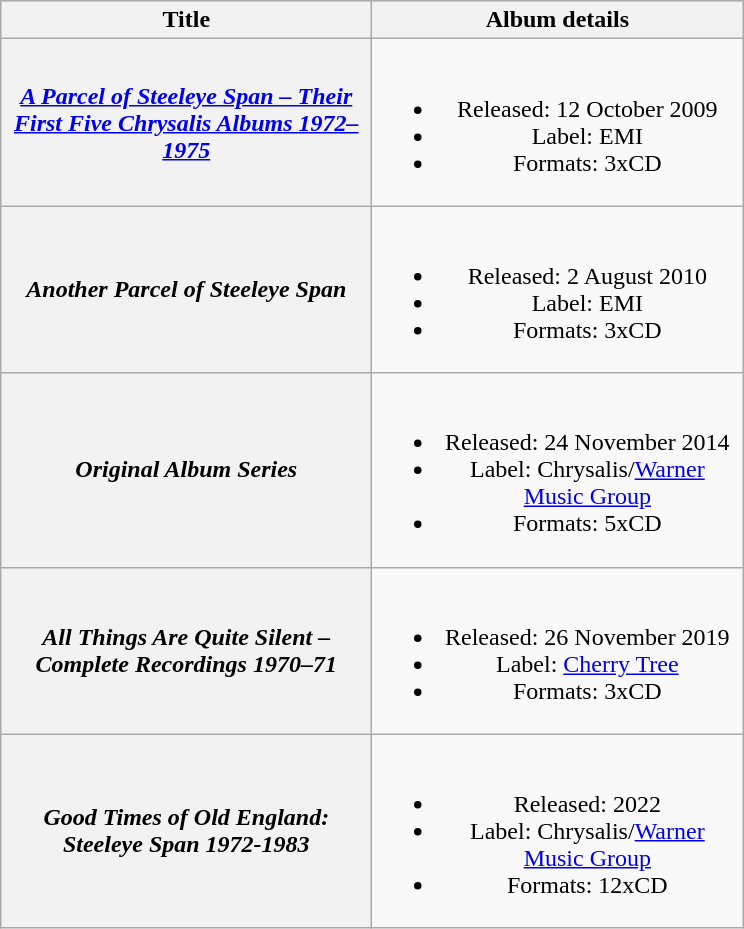<table class="wikitable plainrowheaders" style="text-align:center;">
<tr>
<th scope="col" style="width:15em;">Title</th>
<th scope="col" style="width:15em;">Album details</th>
</tr>
<tr>
<th scope="row"><em><a href='#'>A Parcel of Steeleye Span – Their First Five Chrysalis Albums 1972–1975</a></em></th>
<td><br><ul><li>Released: 12 October 2009</li><li>Label: EMI</li><li>Formats: 3xCD</li></ul></td>
</tr>
<tr>
<th scope="row"><em>Another Parcel of Steeleye Span</em></th>
<td><br><ul><li>Released: 2 August 2010</li><li>Label: EMI</li><li>Formats: 3xCD</li></ul></td>
</tr>
<tr>
<th scope="row"><em>Original Album Series</em></th>
<td><br><ul><li>Released: 24 November 2014</li><li>Label: Chrysalis/<a href='#'>Warner Music Group</a></li><li>Formats: 5xCD</li></ul></td>
</tr>
<tr>
<th scope="row"><em>All Things Are Quite Silent – Complete Recordings 1970–71</em></th>
<td><br><ul><li>Released: 26 November 2019</li><li>Label: <a href='#'>Cherry Tree</a></li><li>Formats: 3xCD</li></ul></td>
</tr>
<tr>
<th scope="row"><em>Good Times of Old England: Steeleye Span 1972-1983</em></th>
<td><br><ul><li>Released: 2022</li><li>Label: Chrysalis/<a href='#'>Warner Music Group</a></li><li>Formats: 12xCD</li></ul></td>
</tr>
</table>
